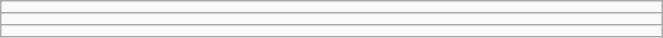<table class="wikitable" style=" text-align:center; font-size:110%;" width="35%">
<tr>
<td></td>
</tr>
<tr>
<td></td>
</tr>
<tr>
<td></td>
</tr>
</table>
